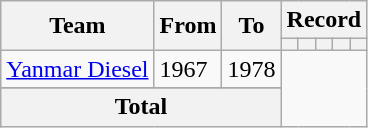<table class=wikitable style="text-align:center">
<tr>
<th rowspan=2>Team</th>
<th rowspan=2>From</th>
<th rowspan=2>To</th>
<th colspan=5>Record</th>
</tr>
<tr>
<th></th>
<th></th>
<th></th>
<th></th>
<th></th>
</tr>
<tr>
<td align=left><a href='#'>Yanmar Diesel</a></td>
<td align=left>1967</td>
<td align=left>1978<br></td>
</tr>
<tr>
</tr>
<tr>
<th colspan=3>Total<br></th>
</tr>
</table>
